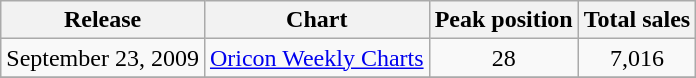<table class="wikitable">
<tr>
<th>Release</th>
<th>Chart</th>
<th>Peak position</th>
<th>Total sales</th>
</tr>
<tr>
<td align="left">September 23, 2009</td>
<td align="left"><a href='#'>Oricon Weekly Charts</a></td>
<td align="center">28</td>
<td align="center">7,016</td>
</tr>
<tr>
</tr>
</table>
